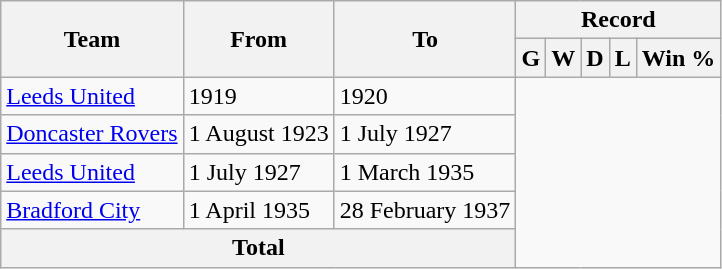<table class="wikitable" style="text-align: center">
<tr>
<th rowspan="2">Team</th>
<th rowspan="2">From</th>
<th rowspan="2">To</th>
<th colspan="5">Record</th>
</tr>
<tr>
<th>G</th>
<th>W</th>
<th>D</th>
<th>L</th>
<th>Win %</th>
</tr>
<tr>
<td align=left><a href='#'>Leeds United</a></td>
<td align=left>1919</td>
<td align=left>1920<br></td>
</tr>
<tr>
<td align=left><a href='#'>Doncaster Rovers</a></td>
<td align=left>1 August 1923</td>
<td align=left>1 July 1927<br></td>
</tr>
<tr>
<td align=left><a href='#'>Leeds United</a></td>
<td align=left>1 July 1927</td>
<td align=left>1 March 1935<br></td>
</tr>
<tr>
<td align=left><a href='#'>Bradford City</a></td>
<td align=left>1 April 1935</td>
<td align=left>28 February 1937<br></td>
</tr>
<tr>
<th colspan="3">Total<br></th>
</tr>
</table>
